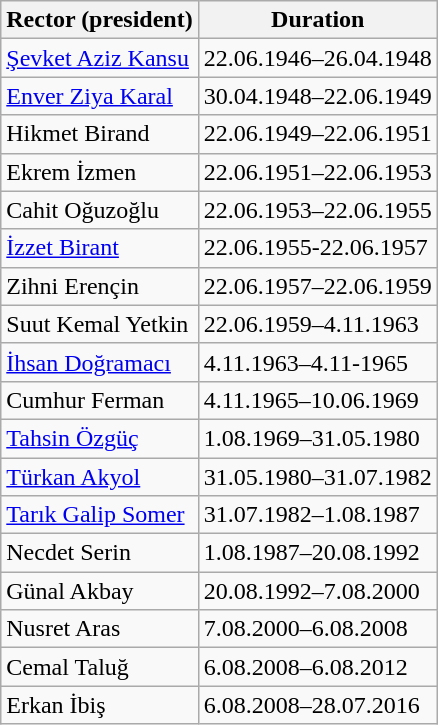<table class="wikitable">
<tr>
<th>Rector (president)</th>
<th>Duration</th>
</tr>
<tr>
<td><a href='#'>Şevket Aziz Kansu</a></td>
<td>22.06.1946–26.04.1948</td>
</tr>
<tr>
<td><a href='#'>Enver Ziya Karal</a></td>
<td>30.04.1948–22.06.1949</td>
</tr>
<tr>
<td>Hikmet Birand</td>
<td>22.06.1949–22.06.1951</td>
</tr>
<tr>
<td>Ekrem İzmen</td>
<td>22.06.1951–22.06.1953</td>
</tr>
<tr>
<td>Cahit Oğuzoğlu</td>
<td>22.06.1953–22.06.1955</td>
</tr>
<tr>
<td><a href='#'>İzzet Birant</a></td>
<td>22.06.1955-22.06.1957</td>
</tr>
<tr>
<td>Zihni Erençin</td>
<td>22.06.1957–22.06.1959</td>
</tr>
<tr>
<td>Suut Kemal Yetkin</td>
<td>22.06.1959–4.11.1963</td>
</tr>
<tr>
<td><a href='#'>İhsan Doğramacı</a></td>
<td>4.11.1963–4.11-1965</td>
</tr>
<tr>
<td>Cumhur Ferman</td>
<td>4.11.1965–10.06.1969</td>
</tr>
<tr>
<td><a href='#'>Tahsin Özgüç</a></td>
<td>1.08.1969–31.05.1980</td>
</tr>
<tr>
<td><a href='#'>Türkan Akyol</a></td>
<td>31.05.1980–31.07.1982</td>
</tr>
<tr>
<td><a href='#'>Tarık Galip Somer</a></td>
<td>31.07.1982–1.08.1987</td>
</tr>
<tr>
<td>Necdet Serin</td>
<td>1.08.1987–20.08.1992</td>
</tr>
<tr>
<td>Günal Akbay</td>
<td>20.08.1992–7.08.2000</td>
</tr>
<tr>
<td>Nusret Aras</td>
<td>7.08.2000–6.08.2008</td>
</tr>
<tr>
<td>Cemal Taluğ</td>
<td>6.08.2008–6.08.2012</td>
</tr>
<tr>
<td>Erkan İbiş</td>
<td>6.08.2008–28.07.2016</td>
</tr>
</table>
